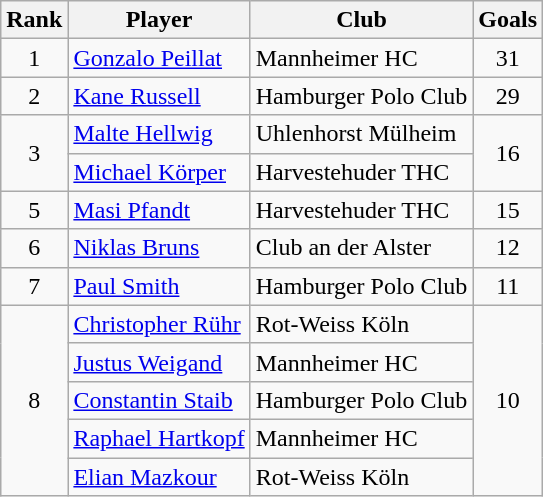<table class="wikitable sortable">
<tr>
<th>Rank</th>
<th>Player</th>
<th>Club</th>
<th>Goals</th>
</tr>
<tr>
<td align=center>1</td>
<td> <a href='#'>Gonzalo Peillat</a></td>
<td>Mannheimer HC</td>
<td align=center>31</td>
</tr>
<tr>
<td align=center>2</td>
<td> <a href='#'>Kane Russell</a></td>
<td>Hamburger Polo Club</td>
<td align=center>29</td>
</tr>
<tr>
<td align=center rowspan=2>3</td>
<td> <a href='#'>Malte Hellwig</a></td>
<td>Uhlenhorst Mülheim</td>
<td align=center rowspan=2>16</td>
</tr>
<tr>
<td> <a href='#'>Michael Körper</a></td>
<td>Harvestehuder THC</td>
</tr>
<tr>
<td align=center>5</td>
<td> <a href='#'>Masi Pfandt</a></td>
<td>Harvestehuder THC</td>
<td align=center>15</td>
</tr>
<tr>
<td align=center>6</td>
<td> <a href='#'>Niklas Bruns</a></td>
<td>Club an der Alster</td>
<td align=center>12</td>
</tr>
<tr>
<td align=center>7</td>
<td> <a href='#'>Paul Smith</a></td>
<td>Hamburger Polo Club</td>
<td align=center>11</td>
</tr>
<tr>
<td align=center rowspan=5>8</td>
<td> <a href='#'>Christopher Rühr</a></td>
<td>Rot-Weiss Köln</td>
<td align=center rowspan=5>10</td>
</tr>
<tr>
<td> <a href='#'>Justus Weigand</a></td>
<td>Mannheimer HC</td>
</tr>
<tr>
<td> <a href='#'>Constantin Staib</a></td>
<td>Hamburger Polo Club</td>
</tr>
<tr>
<td> <a href='#'>Raphael Hartkopf</a></td>
<td>Mannheimer HC</td>
</tr>
<tr>
<td> <a href='#'>Elian Mazkour</a></td>
<td>Rot-Weiss Köln</td>
</tr>
</table>
